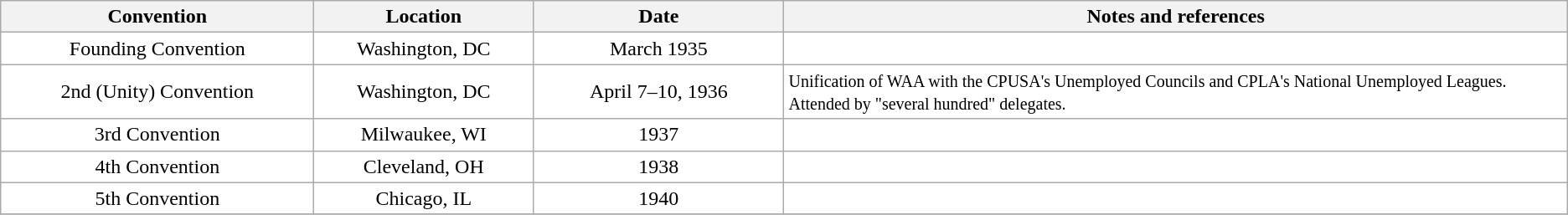<table class="wikitable" style="background:white; text-align:center;">
<tr>
<th width=20%>Convention</th>
<th width=14%>Location</th>
<th width=16%>Date</th>
<th>Notes and references</th>
</tr>
<tr>
<td>Founding Convention</td>
<td>Washington, DC</td>
<td>March 1935</td>
<td></td>
</tr>
<tr>
<td>2nd (Unity) Convention</td>
<td>Washington, DC</td>
<td>April 7–10, 1936</td>
<td style="text-align:left;"><small>Unification of WAA with the CPUSA's Unemployed Councils and CPLA's National Unemployed Leagues. Attended by "several hundred" delegates.</small></td>
</tr>
<tr>
<td>3rd Convention</td>
<td>Milwaukee, WI</td>
<td>1937</td>
<td></td>
</tr>
<tr>
<td>4th Convention</td>
<td>Cleveland, OH</td>
<td>1938</td>
<td></td>
</tr>
<tr>
<td>5th Convention</td>
<td>Chicago, IL</td>
<td>1940</td>
<td></td>
</tr>
<tr>
</tr>
</table>
